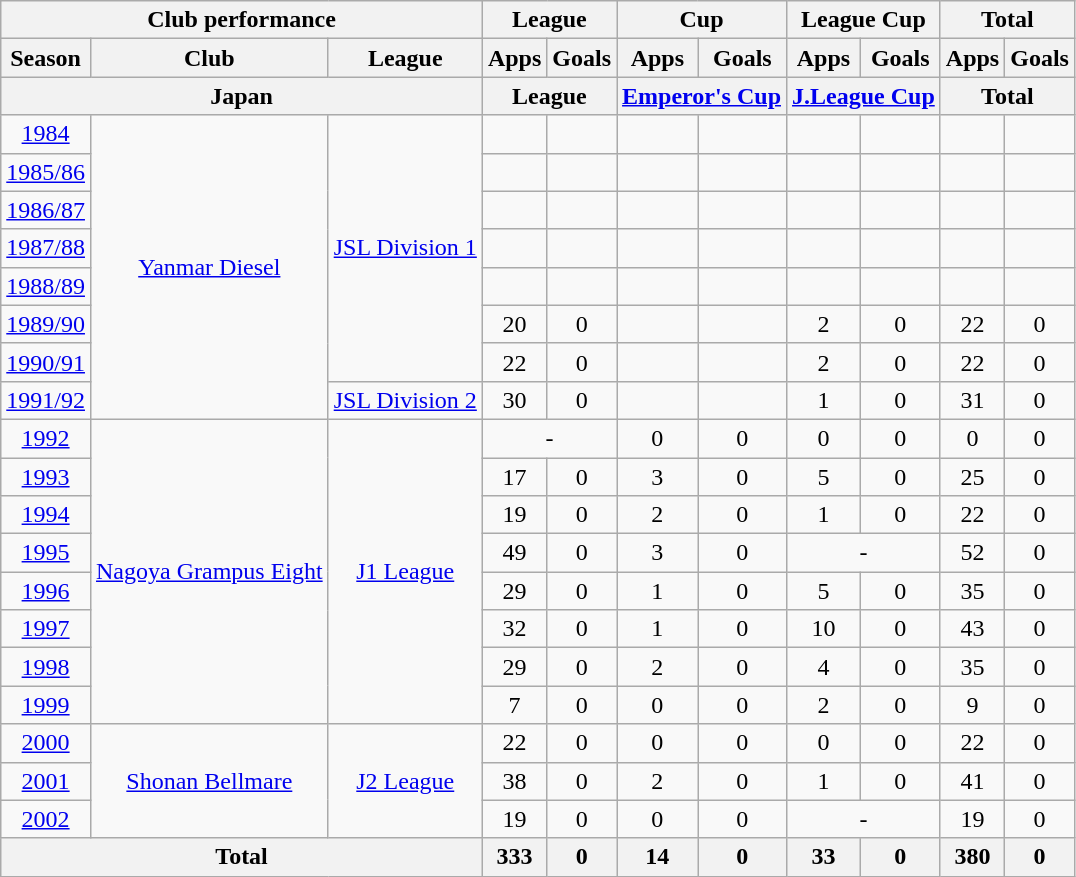<table class="wikitable" style="text-align:center;">
<tr>
<th colspan=3>Club performance</th>
<th colspan=2>League</th>
<th colspan=2>Cup</th>
<th colspan=2>League Cup</th>
<th colspan=2>Total</th>
</tr>
<tr>
<th>Season</th>
<th>Club</th>
<th>League</th>
<th>Apps</th>
<th>Goals</th>
<th>Apps</th>
<th>Goals</th>
<th>Apps</th>
<th>Goals</th>
<th>Apps</th>
<th>Goals</th>
</tr>
<tr>
<th colspan=3>Japan</th>
<th colspan=2>League</th>
<th colspan=2><a href='#'>Emperor's Cup</a></th>
<th colspan=2><a href='#'>J.League Cup</a></th>
<th colspan=2>Total</th>
</tr>
<tr>
<td><a href='#'>1984</a></td>
<td rowspan="8"><a href='#'>Yanmar Diesel</a></td>
<td rowspan="7"><a href='#'>JSL Division 1</a></td>
<td></td>
<td></td>
<td></td>
<td></td>
<td></td>
<td></td>
<td></td>
<td></td>
</tr>
<tr>
<td><a href='#'>1985/86</a></td>
<td></td>
<td></td>
<td></td>
<td></td>
<td></td>
<td></td>
<td></td>
<td></td>
</tr>
<tr>
<td><a href='#'>1986/87</a></td>
<td></td>
<td></td>
<td></td>
<td></td>
<td></td>
<td></td>
<td></td>
<td></td>
</tr>
<tr>
<td><a href='#'>1987/88</a></td>
<td></td>
<td></td>
<td></td>
<td></td>
<td></td>
<td></td>
<td></td>
<td></td>
</tr>
<tr>
<td><a href='#'>1988/89</a></td>
<td></td>
<td></td>
<td></td>
<td></td>
<td></td>
<td></td>
<td></td>
<td></td>
</tr>
<tr>
<td><a href='#'>1989/90</a></td>
<td>20</td>
<td>0</td>
<td></td>
<td></td>
<td>2</td>
<td>0</td>
<td>22</td>
<td>0</td>
</tr>
<tr>
<td><a href='#'>1990/91</a></td>
<td>22</td>
<td>0</td>
<td></td>
<td></td>
<td>2</td>
<td>0</td>
<td>22</td>
<td>0</td>
</tr>
<tr>
<td><a href='#'>1991/92</a></td>
<td><a href='#'>JSL Division 2</a></td>
<td>30</td>
<td>0</td>
<td></td>
<td></td>
<td>1</td>
<td>0</td>
<td>31</td>
<td>0</td>
</tr>
<tr>
<td><a href='#'>1992</a></td>
<td rowspan="8"><a href='#'>Nagoya Grampus Eight</a></td>
<td rowspan="8"><a href='#'>J1 League</a></td>
<td colspan="2">-</td>
<td>0</td>
<td>0</td>
<td>0</td>
<td>0</td>
<td>0</td>
<td>0</td>
</tr>
<tr>
<td><a href='#'>1993</a></td>
<td>17</td>
<td>0</td>
<td>3</td>
<td>0</td>
<td>5</td>
<td>0</td>
<td>25</td>
<td>0</td>
</tr>
<tr>
<td><a href='#'>1994</a></td>
<td>19</td>
<td>0</td>
<td>2</td>
<td>0</td>
<td>1</td>
<td>0</td>
<td>22</td>
<td>0</td>
</tr>
<tr>
<td><a href='#'>1995</a></td>
<td>49</td>
<td>0</td>
<td>3</td>
<td>0</td>
<td colspan="2">-</td>
<td>52</td>
<td>0</td>
</tr>
<tr>
<td><a href='#'>1996</a></td>
<td>29</td>
<td>0</td>
<td>1</td>
<td>0</td>
<td>5</td>
<td>0</td>
<td>35</td>
<td>0</td>
</tr>
<tr>
<td><a href='#'>1997</a></td>
<td>32</td>
<td>0</td>
<td>1</td>
<td>0</td>
<td>10</td>
<td>0</td>
<td>43</td>
<td>0</td>
</tr>
<tr>
<td><a href='#'>1998</a></td>
<td>29</td>
<td>0</td>
<td>2</td>
<td>0</td>
<td>4</td>
<td>0</td>
<td>35</td>
<td>0</td>
</tr>
<tr>
<td><a href='#'>1999</a></td>
<td>7</td>
<td>0</td>
<td>0</td>
<td>0</td>
<td>2</td>
<td>0</td>
<td>9</td>
<td>0</td>
</tr>
<tr>
<td><a href='#'>2000</a></td>
<td rowspan="3"><a href='#'>Shonan Bellmare</a></td>
<td rowspan="3"><a href='#'>J2 League</a></td>
<td>22</td>
<td>0</td>
<td>0</td>
<td>0</td>
<td>0</td>
<td>0</td>
<td>22</td>
<td>0</td>
</tr>
<tr>
<td><a href='#'>2001</a></td>
<td>38</td>
<td>0</td>
<td>2</td>
<td>0</td>
<td>1</td>
<td>0</td>
<td>41</td>
<td>0</td>
</tr>
<tr>
<td><a href='#'>2002</a></td>
<td>19</td>
<td>0</td>
<td>0</td>
<td>0</td>
<td colspan="2">-</td>
<td>19</td>
<td>0</td>
</tr>
<tr>
<th colspan=3>Total</th>
<th>333</th>
<th>0</th>
<th>14</th>
<th>0</th>
<th>33</th>
<th>0</th>
<th>380</th>
<th>0</th>
</tr>
</table>
